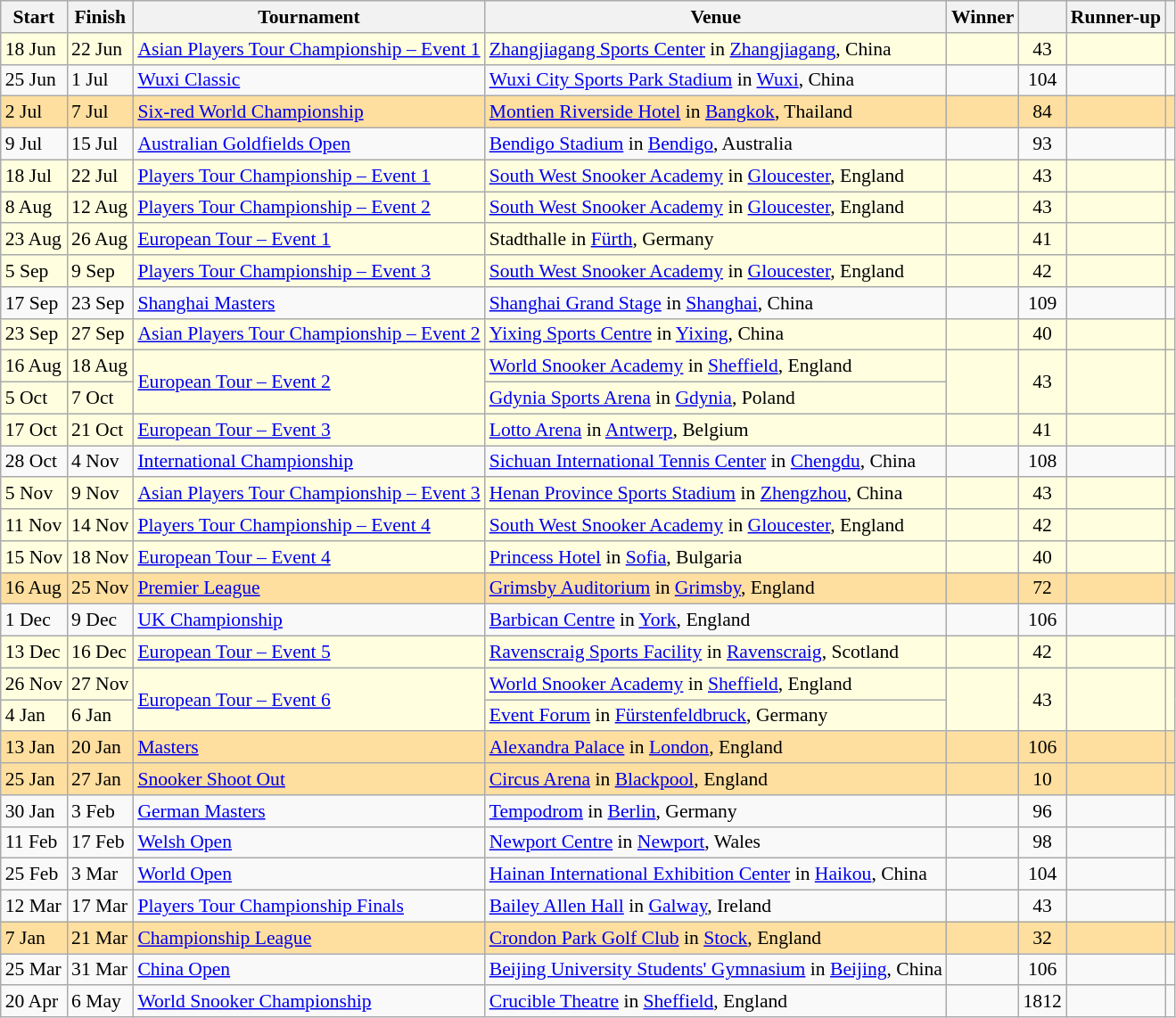<table class="wikitable" style="font-size: 90%">
<tr>
<th>Start</th>
<th>Finish</th>
<th>Tournament</th>
<th>Venue</th>
<th>Winner</th>
<th></th>
<th>Runner-up</th>
<th></th>
</tr>
<tr style="background:lightyellow">
<td>18 Jun</td>
<td>22 Jun</td>
<td><a href='#'>Asian Players Tour Championship – Event 1</a></td>
<td><a href='#'>Zhangjiagang Sports Center</a> in <a href='#'>Zhangjiagang</a>, China</td>
<td></td>
<td style="text-align:center;">43</td>
<td></td>
<td style="text-align:center;"></td>
</tr>
<tr>
<td>25 Jun</td>
<td>1 Jul</td>
<td><a href='#'>Wuxi Classic</a></td>
<td><a href='#'>Wuxi City Sports Park Stadium</a> in <a href='#'>Wuxi</a>, China</td>
<td></td>
<td style="text-align:center;">104</td>
<td></td>
<td style="text-align:center;"></td>
</tr>
<tr style="background:#ffdf9f;">
<td>2 Jul</td>
<td>7 Jul</td>
<td><a href='#'>Six-red World Championship</a></td>
<td><a href='#'>Montien Riverside Hotel</a> in <a href='#'>Bangkok</a>, Thailand</td>
<td></td>
<td style="text-align:center;">84</td>
<td></td>
<td style="text-align:center;"></td>
</tr>
<tr>
<td>9 Jul</td>
<td>15 Jul</td>
<td><a href='#'>Australian Goldfields Open</a></td>
<td><a href='#'>Bendigo Stadium</a> in <a href='#'>Bendigo</a>, Australia</td>
<td></td>
<td style="text-align:center;">93</td>
<td></td>
<td style="text-align:center;"></td>
</tr>
<tr style="background:lightyellow">
<td>18 Jul</td>
<td>22 Jul</td>
<td><a href='#'>Players Tour Championship – Event 1</a></td>
<td><a href='#'>South West Snooker Academy</a> in <a href='#'>Gloucester</a>, England</td>
<td></td>
<td style="text-align:center;">43</td>
<td></td>
<td style="text-align:center;"></td>
</tr>
<tr style="background:lightyellow">
<td>8 Aug</td>
<td>12 Aug</td>
<td><a href='#'>Players Tour Championship – Event 2</a></td>
<td><a href='#'>South West Snooker Academy</a> in <a href='#'>Gloucester</a>, England</td>
<td></td>
<td style="text-align:center;">43</td>
<td></td>
<td style="text-align:center;"></td>
</tr>
<tr style="background:lightyellow">
<td>23 Aug</td>
<td>26 Aug</td>
<td><a href='#'>European Tour – Event 1</a></td>
<td>Stadthalle in <a href='#'>Fürth</a>, Germany</td>
<td></td>
<td style="text-align:center;">41</td>
<td></td>
<td style="text-align:center;"></td>
</tr>
<tr style="background:lightyellow">
<td>5 Sep</td>
<td>9 Sep</td>
<td><a href='#'>Players Tour Championship – Event 3</a></td>
<td><a href='#'>South West Snooker Academy</a> in <a href='#'>Gloucester</a>, England</td>
<td></td>
<td style="text-align:center;">42</td>
<td></td>
<td style="text-align:center;"></td>
</tr>
<tr>
<td>17 Sep</td>
<td>23 Sep</td>
<td><a href='#'>Shanghai Masters</a></td>
<td><a href='#'>Shanghai Grand Stage</a> in <a href='#'>Shanghai</a>, China</td>
<td></td>
<td style="text-align:center;">109</td>
<td></td>
<td style="text-align:center;"></td>
</tr>
<tr style="background:lightyellow">
<td>23 Sep</td>
<td>27 Sep</td>
<td><a href='#'>Asian Players Tour Championship – Event 2</a></td>
<td><a href='#'>Yixing Sports Centre</a> in <a href='#'>Yixing</a>, China</td>
<td></td>
<td style="text-align:center;">40</td>
<td></td>
<td style="text-align:center;"></td>
</tr>
<tr style="background:lightyellow">
<td>16 Aug</td>
<td>18 Aug</td>
<td rowspan=2><a href='#'>European Tour – Event 2</a></td>
<td><a href='#'>World Snooker Academy</a> in <a href='#'>Sheffield</a>, England</td>
<td rowspan=2></td>
<td rowspan=2 style="text-align:center;">43</td>
<td rowspan=2></td>
<td rowspan=2 style="text-align:center;"></td>
</tr>
<tr style="background:lightyellow">
<td>5 Oct</td>
<td>7 Oct</td>
<td><a href='#'>Gdynia Sports Arena</a> in <a href='#'>Gdynia</a>, Poland</td>
</tr>
<tr style="background:lightyellow">
<td>17 Oct</td>
<td>21 Oct</td>
<td><a href='#'>European Tour – Event 3</a></td>
<td><a href='#'>Lotto Arena</a> in <a href='#'>Antwerp</a>, Belgium</td>
<td></td>
<td style="text-align:center;">41</td>
<td></td>
<td style="text-align:center;"></td>
</tr>
<tr>
<td>28 Oct</td>
<td>4 Nov</td>
<td><a href='#'>International Championship</a></td>
<td><a href='#'>Sichuan International Tennis Center</a> in <a href='#'>Chengdu</a>, China</td>
<td></td>
<td style="text-align:center;">108</td>
<td></td>
<td style="text-align:center;"></td>
</tr>
<tr style="background:lightyellow">
<td>5 Nov</td>
<td>9 Nov</td>
<td><a href='#'>Asian Players Tour Championship – Event 3</a></td>
<td><a href='#'>Henan Province Sports Stadium</a> in <a href='#'>Zhengzhou</a>, China</td>
<td></td>
<td style="text-align:center;">43</td>
<td></td>
<td style="text-align:center;"></td>
</tr>
<tr style="background:lightyellow">
<td>11 Nov</td>
<td>14 Nov</td>
<td><a href='#'>Players Tour Championship – Event 4</a></td>
<td><a href='#'>South West Snooker Academy</a> in <a href='#'>Gloucester</a>, England</td>
<td></td>
<td style="text-align:center;">42</td>
<td></td>
<td style="text-align:center;"></td>
</tr>
<tr style="background:lightyellow">
<td>15 Nov</td>
<td>18 Nov</td>
<td><a href='#'>European Tour – Event 4</a></td>
<td><a href='#'>Princess Hotel</a> in <a href='#'>Sofia</a>, Bulgaria</td>
<td></td>
<td style="text-align:center;">40</td>
<td></td>
<td style="text-align:center;"></td>
</tr>
<tr style="background:#ffdf9f">
<td>16 Aug</td>
<td>25 Nov</td>
<td><a href='#'>Premier League</a></td>
<td><a href='#'>Grimsby Auditorium</a> in <a href='#'>Grimsby</a>, England</td>
<td></td>
<td style="text-align:center;">72</td>
<td></td>
<td style="text-align:center;"></td>
</tr>
<tr>
<td>1 Dec</td>
<td>9 Dec</td>
<td><a href='#'>UK Championship</a></td>
<td><a href='#'>Barbican Centre</a> in <a href='#'>York</a>, England</td>
<td></td>
<td style="text-align:center;">106</td>
<td></td>
<td style="text-align:center;"></td>
</tr>
<tr style="background:lightyellow">
<td>13 Dec</td>
<td>16 Dec</td>
<td><a href='#'>European Tour – Event 5</a></td>
<td><a href='#'>Ravenscraig Sports Facility</a> in <a href='#'>Ravenscraig</a>, Scotland</td>
<td></td>
<td style="text-align:center;">42</td>
<td></td>
<td style="text-align:center;"></td>
</tr>
<tr style="background:lightyellow">
<td>26 Nov</td>
<td>27 Nov</td>
<td rowspan=2><a href='#'>European Tour – Event 6</a></td>
<td><a href='#'>World Snooker Academy</a> in <a href='#'>Sheffield</a>, England</td>
<td rowspan=2></td>
<td rowspan=2 style="text-align:center;">43</td>
<td rowspan=2></td>
<td rowspan=2 style="text-align:center;"></td>
</tr>
<tr style="background:lightyellow">
<td>4 Jan</td>
<td>6 Jan</td>
<td><a href='#'>Event Forum</a> in <a href='#'>Fürstenfeldbruck</a>, Germany</td>
</tr>
<tr style="background:#ffdf9f">
<td>13 Jan</td>
<td>20 Jan</td>
<td><a href='#'>Masters</a></td>
<td><a href='#'>Alexandra Palace</a> in <a href='#'>London</a>, England</td>
<td></td>
<td style="text-align:center;">106</td>
<td></td>
<td style="text-align:center;"></td>
</tr>
<tr style="background:#ffdf9f">
<td>25 Jan</td>
<td>27 Jan</td>
<td><a href='#'>Snooker Shoot Out</a></td>
<td><a href='#'>Circus Arena</a> in <a href='#'>Blackpool</a>, England</td>
<td></td>
<td style="text-align:center;">10</td>
<td></td>
<td style="text-align:center;"></td>
</tr>
<tr>
<td>30 Jan</td>
<td>3 Feb</td>
<td><a href='#'>German Masters</a></td>
<td><a href='#'>Tempodrom</a> in <a href='#'>Berlin</a>, Germany</td>
<td></td>
<td style="text-align:center;">96</td>
<td></td>
<td style="text-align:center;"></td>
</tr>
<tr>
<td>11 Feb</td>
<td>17 Feb</td>
<td><a href='#'>Welsh Open</a></td>
<td><a href='#'>Newport Centre</a> in <a href='#'>Newport</a>, Wales</td>
<td></td>
<td style="text-align:center;">98</td>
<td></td>
<td style="text-align:center;"></td>
</tr>
<tr>
<td>25 Feb</td>
<td>3 Mar</td>
<td><a href='#'>World Open</a></td>
<td><a href='#'>Hainan International Exhibition Center</a> in <a href='#'>Haikou</a>, China</td>
<td></td>
<td style="text-align:center;">104</td>
<td></td>
<td style="text-align:center;"></td>
</tr>
<tr>
<td>12 Mar</td>
<td>17 Mar</td>
<td><a href='#'>Players Tour Championship Finals</a></td>
<td><a href='#'>Bailey Allen Hall</a> in <a href='#'>Galway</a>, Ireland</td>
<td></td>
<td style="text-align:center;">43</td>
<td></td>
<td style="text-align:center;"></td>
</tr>
<tr style="background:#ffdf9f">
<td>7 Jan</td>
<td>21 Mar</td>
<td><a href='#'>Championship League</a></td>
<td><a href='#'>Crondon Park Golf Club</a> in <a href='#'>Stock</a>, England</td>
<td></td>
<td style="text-align:center;">32</td>
<td></td>
<td style="text-align:center;"></td>
</tr>
<tr>
<td>25 Mar</td>
<td>31 Mar</td>
<td><a href='#'>China Open</a></td>
<td><a href='#'>Beijing University Students' Gymnasium</a> in <a href='#'>Beijing</a>, China</td>
<td></td>
<td style="text-align:center;">106</td>
<td></td>
<td style="text-align:center;"></td>
</tr>
<tr>
<td>20 Apr</td>
<td>6 May</td>
<td><a href='#'>World Snooker Championship</a></td>
<td><a href='#'>Crucible Theatre</a> in <a href='#'>Sheffield</a>, England</td>
<td></td>
<td style="text-align:center;">1812</td>
<td></td>
<td style="text-align:center;"></td>
</tr>
</table>
